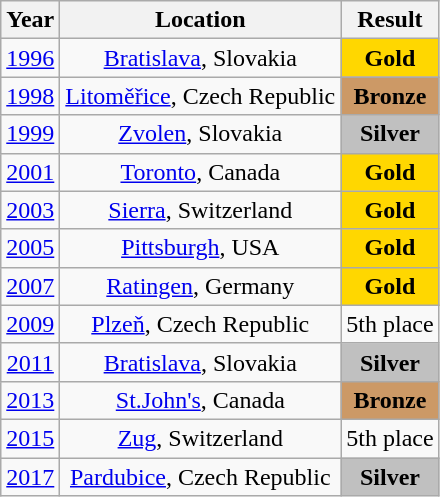<table class="wikitable" style="text-align:center;">
<tr>
<th>Year</th>
<th>Location</th>
<th>Result</th>
</tr>
<tr>
<td><a href='#'>1996</a></td>
<td><a href='#'>Bratislava</a>, Slovakia</td>
<td bgcolor=gold><strong>Gold</strong></td>
</tr>
<tr>
<td><a href='#'>1998</a></td>
<td><a href='#'>Litoměřice</a>, Czech Republic</td>
<td style="background:#c96;"><strong>Bronze</strong></td>
</tr>
<tr>
<td><a href='#'>1999</a></td>
<td><a href='#'>Zvolen</a>, Slovakia</td>
<td bgcolor=silver><strong>Silver</strong></td>
</tr>
<tr>
<td><a href='#'>2001</a></td>
<td><a href='#'>Toronto</a>, Canada</td>
<td bgcolor=gold><strong>Gold</strong></td>
</tr>
<tr>
<td><a href='#'>2003</a></td>
<td><a href='#'>Sierra</a>, Switzerland</td>
<td bgcolor=gold><strong>Gold</strong></td>
</tr>
<tr>
<td><a href='#'>2005</a></td>
<td><a href='#'>Pittsburgh</a>, USA</td>
<td bgcolor=gold><strong>Gold</strong></td>
</tr>
<tr>
<td><a href='#'>2007</a></td>
<td><a href='#'>Ratingen</a>, Germany</td>
<td bgcolor=gold><strong>Gold</strong></td>
</tr>
<tr>
<td><a href='#'>2009</a></td>
<td><a href='#'>Plzeň</a>, Czech Republic</td>
<td>5th place</td>
</tr>
<tr>
<td><a href='#'>2011</a></td>
<td><a href='#'>Bratislava</a>, Slovakia</td>
<td bgcolor=silver><strong>Silver</strong></td>
</tr>
<tr>
<td><a href='#'>2013</a></td>
<td><a href='#'>St.John's</a>, Canada</td>
<td style="background:#c96;"><strong>Bronze</strong></td>
</tr>
<tr>
<td><a href='#'>2015</a></td>
<td><a href='#'>Zug</a>, Switzerland</td>
<td>5th place</td>
</tr>
<tr>
<td><a href='#'>2017</a></td>
<td><a href='#'>Pardubice</a>, Czech Republic</td>
<td bgcolor=silver><strong>Silver</strong></td>
</tr>
</table>
